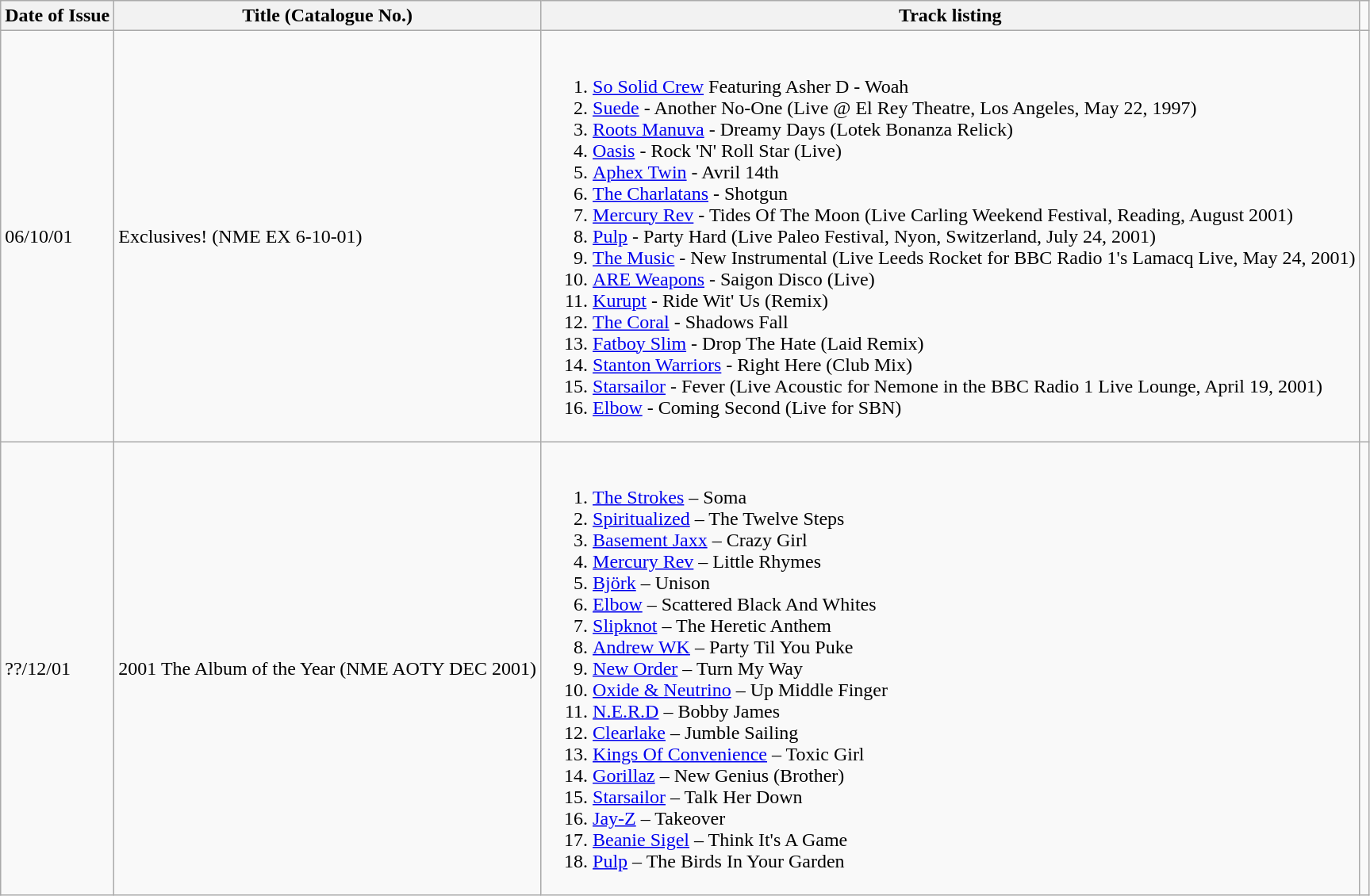<table class="wikitable">
<tr>
<th>Date of Issue</th>
<th>Title (Catalogue No.)</th>
<th>Track listing</th>
</tr>
<tr>
<td>06/10/01</td>
<td>Exclusives! (NME EX 6-10-01)</td>
<td><br><ol><li><a href='#'>So Solid Crew</a> Featuring Asher D - Woah</li><li><a href='#'>Suede</a> - Another No-One (Live @ El Rey Theatre, Los Angeles, May 22, 1997)</li><li><a href='#'>Roots Manuva</a> - Dreamy Days (Lotek Bonanza Relick)</li><li><a href='#'>Oasis</a> - Rock 'N' Roll Star (Live)</li><li><a href='#'>Aphex Twin</a> - Avril 14th</li><li><a href='#'>The Charlatans</a> - Shotgun</li><li><a href='#'>Mercury Rev</a> - Tides Of The Moon (Live Carling Weekend Festival, Reading, August 2001)</li><li><a href='#'>Pulp</a> - Party Hard (Live Paleo Festival, Nyon, Switzerland, July 24, 2001)</li><li><a href='#'>The Music</a> - New Instrumental (Live Leeds Rocket for BBC Radio 1's Lamacq Live, May 24, 2001)</li><li><a href='#'>ARE Weapons</a> - Saigon Disco (Live)</li><li><a href='#'>Kurupt</a> - Ride Wit' Us (Remix)</li><li><a href='#'>The Coral</a> - Shadows Fall</li><li><a href='#'>Fatboy Slim</a> - Drop The Hate (Laid Remix)</li><li><a href='#'>Stanton Warriors</a> - Right Here (Club Mix)</li><li><a href='#'>Starsailor</a> - Fever (Live Acoustic for Nemone in the BBC Radio 1 Live Lounge, April 19, 2001)</li><li><a href='#'>Elbow</a> - Coming Second (Live for SBN)</li></ol></td>
<td></td>
</tr>
<tr>
<td>??/12/01</td>
<td>2001 The Album of the Year (NME AOTY DEC 2001)</td>
<td><br><ol><li><a href='#'>The Strokes</a> – Soma</li><li><a href='#'>Spiritualized</a> – The Twelve Steps</li><li><a href='#'>Basement Jaxx</a> – Crazy Girl</li><li><a href='#'>Mercury Rev</a> – Little Rhymes</li><li><a href='#'>Björk</a> – Unison</li><li><a href='#'>Elbow</a> – Scattered Black And Whites</li><li><a href='#'>Slipknot</a> – The Heretic Anthem</li><li><a href='#'>Andrew WK</a> – Party Til You Puke</li><li><a href='#'>New Order</a> – Turn My Way</li><li><a href='#'>Oxide & Neutrino</a> – Up Middle Finger</li><li><a href='#'>N.E.R.D</a> – Bobby James</li><li><a href='#'>Clearlake</a> – Jumble Sailing</li><li><a href='#'>Kings Of Convenience</a> – Toxic Girl</li><li><a href='#'>Gorillaz</a> – New Genius (Brother)</li><li><a href='#'>Starsailor</a> – Talk Her Down</li><li><a href='#'>Jay-Z</a> – Takeover</li><li><a href='#'>Beanie Sigel</a> – Think It's A Game</li><li><a href='#'>Pulp</a> – The Birds In Your Garden</li></ol></td>
</tr>
</table>
